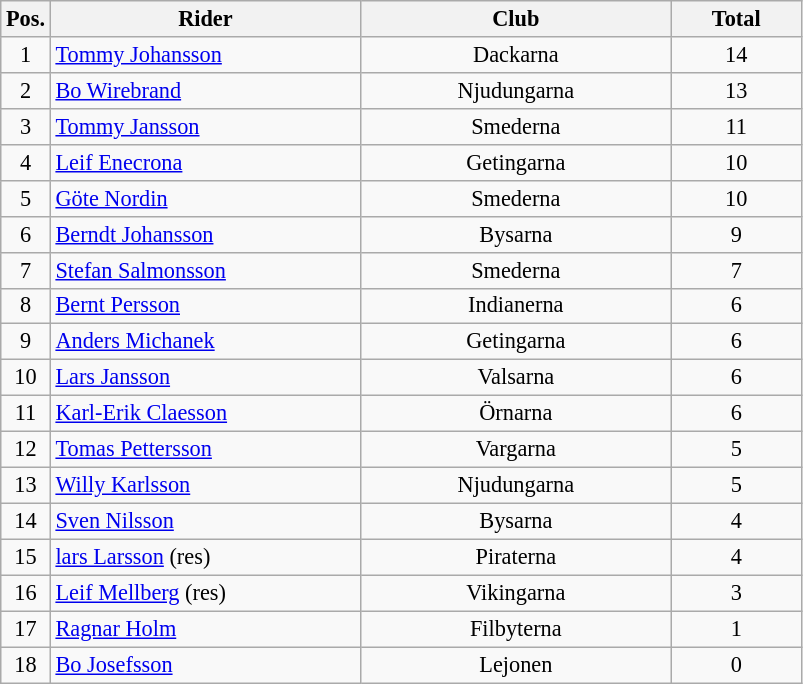<table class=wikitable style="font-size:93%;">
<tr>
<th width=25px>Pos.</th>
<th width=200px>Rider</th>
<th width=200px>Club</th>
<th width=80px>Total</th>
</tr>
<tr align=center>
<td>1</td>
<td align=left><a href='#'>Tommy Johansson</a></td>
<td>Dackarna</td>
<td>14</td>
</tr>
<tr align=center>
<td>2</td>
<td align=left><a href='#'>Bo Wirebrand</a></td>
<td>Njudungarna</td>
<td>13</td>
</tr>
<tr align=center>
<td>3</td>
<td align=left><a href='#'>Tommy Jansson</a></td>
<td>Smederna</td>
<td>11</td>
</tr>
<tr align=center>
<td>4</td>
<td align=left><a href='#'>Leif Enecrona</a></td>
<td>Getingarna</td>
<td>10</td>
</tr>
<tr align=center>
<td>5</td>
<td align=left><a href='#'>Göte Nordin</a></td>
<td>Smederna</td>
<td>10</td>
</tr>
<tr align=center>
<td>6</td>
<td align=left><a href='#'>Berndt Johansson</a></td>
<td>Bysarna</td>
<td>9</td>
</tr>
<tr align=center>
<td>7</td>
<td align=left><a href='#'>Stefan Salmonsson</a></td>
<td>Smederna</td>
<td>7</td>
</tr>
<tr align=center>
<td>8</td>
<td align=left><a href='#'>Bernt Persson</a></td>
<td>Indianerna</td>
<td>6</td>
</tr>
<tr align=center>
<td>9</td>
<td align=left><a href='#'>Anders Michanek</a></td>
<td>Getingarna</td>
<td>6</td>
</tr>
<tr align=center>
<td>10</td>
<td align=left><a href='#'>Lars Jansson</a></td>
<td>Valsarna</td>
<td>6</td>
</tr>
<tr align=center>
<td>11</td>
<td align=left><a href='#'>Karl-Erik Claesson</a></td>
<td>Örnarna</td>
<td>6</td>
</tr>
<tr align=center>
<td>12</td>
<td align=left><a href='#'>Tomas Pettersson</a></td>
<td>Vargarna</td>
<td>5</td>
</tr>
<tr align=center>
<td>13</td>
<td align=left><a href='#'>Willy Karlsson</a></td>
<td>Njudungarna</td>
<td>5</td>
</tr>
<tr align=center>
<td>14</td>
<td align=left><a href='#'>Sven Nilsson</a></td>
<td>Bysarna</td>
<td>4</td>
</tr>
<tr align=center>
<td>15</td>
<td align=left><a href='#'>lars Larsson</a> (res)</td>
<td>Piraterna</td>
<td>4</td>
</tr>
<tr align=center>
<td>16</td>
<td align=left><a href='#'>Leif Mellberg</a> (res)</td>
<td>Vikingarna</td>
<td>3</td>
</tr>
<tr align=center>
<td>17</td>
<td align=left><a href='#'>Ragnar Holm</a></td>
<td>Filbyterna</td>
<td>1</td>
</tr>
<tr align=center>
<td>18</td>
<td align=left><a href='#'>Bo Josefsson</a></td>
<td>Lejonen</td>
<td>0</td>
</tr>
</table>
